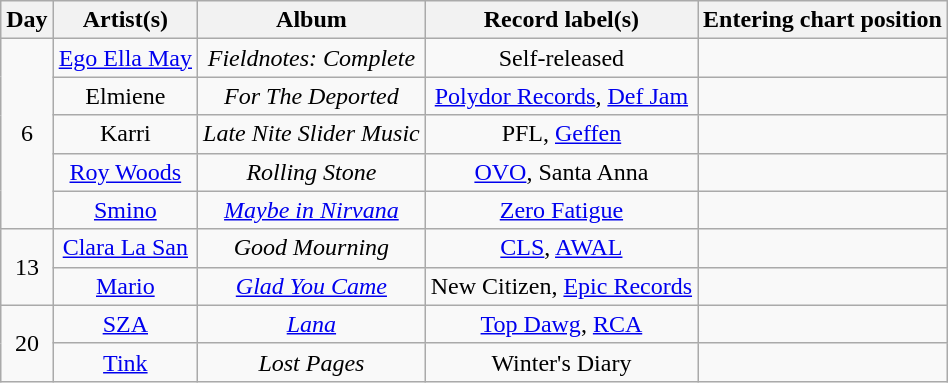<table class="wikitable" style="text-align:center;">
<tr>
<th scope="col">Day</th>
<th scope="col">Artist(s)</th>
<th scope="col">Album</th>
<th scope="col">Record label(s)</th>
<th scope="col">Entering chart position</th>
</tr>
<tr>
<td rowspan="5">6</td>
<td><a href='#'>Ego Ella May</a></td>
<td><em>Fieldnotes: Complete</em></td>
<td>Self-released</td>
<td></td>
</tr>
<tr>
<td>Elmiene</td>
<td><em>For The Deported</em></td>
<td><a href='#'>Polydor Records</a>, <a href='#'>Def Jam</a></td>
<td></td>
</tr>
<tr>
<td>Karri</td>
<td><em>Late Nite Slider Music</em></td>
<td>PFL, <a href='#'>Geffen</a></td>
<td></td>
</tr>
<tr>
<td><a href='#'>Roy Woods</a></td>
<td><em>Rolling Stone</em></td>
<td><a href='#'>OVO</a>, Santa Anna</td>
<td></td>
</tr>
<tr>
<td><a href='#'>Smino</a></td>
<td><em><a href='#'>Maybe in Nirvana</a></em></td>
<td><a href='#'>Zero Fatigue</a></td>
<td></td>
</tr>
<tr>
<td rowspan="2">13</td>
<td><a href='#'>Clara La San</a></td>
<td><em>Good Mourning</em></td>
<td><a href='#'>CLS</a>, <a href='#'>AWAL</a></td>
<td></td>
</tr>
<tr>
<td><a href='#'>Mario</a></td>
<td><em><a href='#'>Glad You Came</a></em></td>
<td>New Citizen, <a href='#'>Epic Records</a></td>
<td></td>
</tr>
<tr>
<td rowspan="2">20</td>
<td><a href='#'>SZA</a></td>
<td><em><a href='#'>Lana</a></em></td>
<td><a href='#'>Top Dawg</a>, <a href='#'>RCA</a></td>
<td></td>
</tr>
<tr>
<td><a href='#'>Tink</a></td>
<td><em>Lost Pages</em></td>
<td>Winter's Diary</td>
<td></td>
</tr>
</table>
